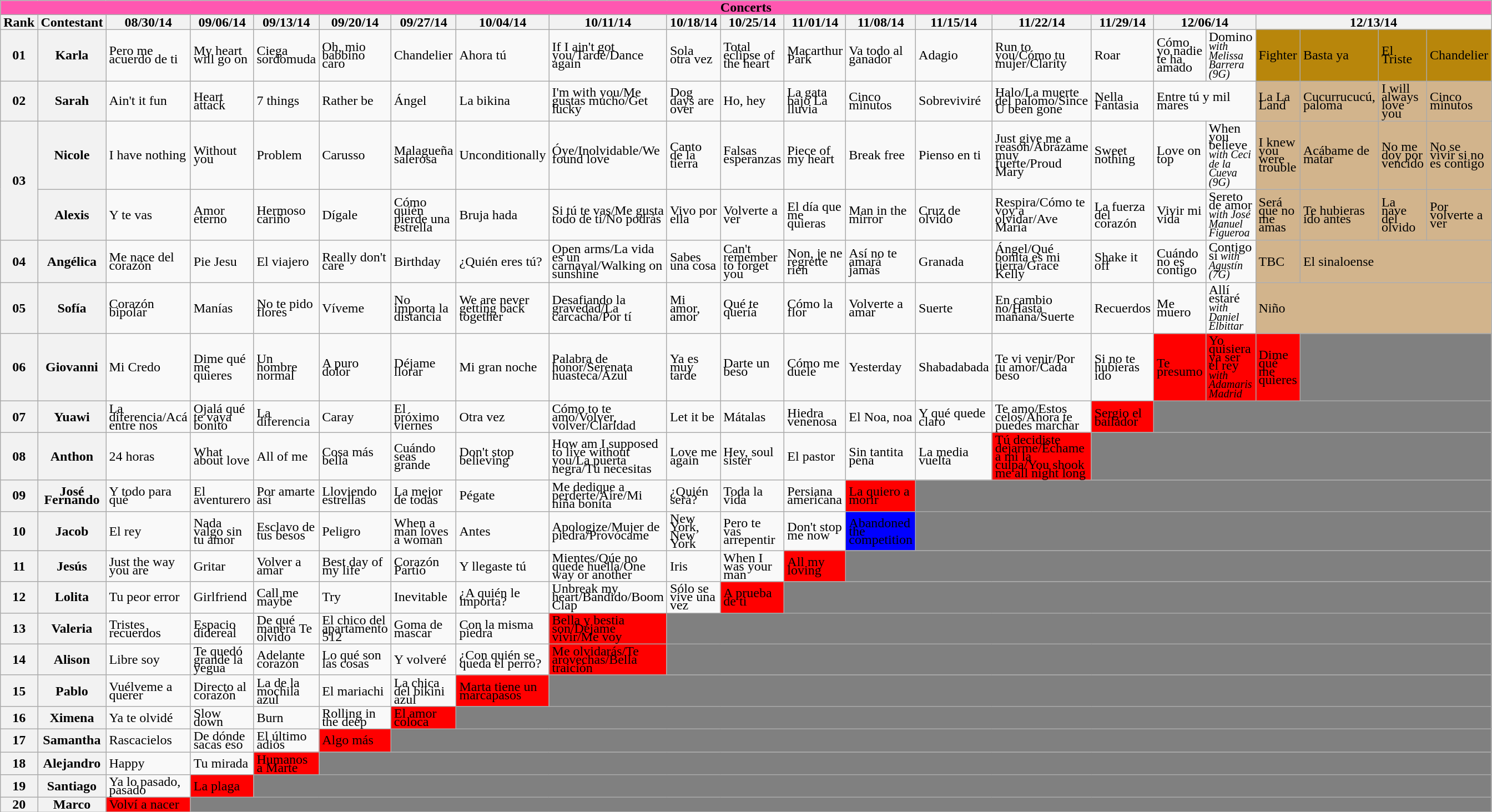<table class="wikitable collapsible collapsed" style="text-align:left; line-height:10px; line-width:12px;">
<tr>
<th colspan="22" style="background:#FF57B1;">Concerts</th>
</tr>
<tr>
<th>Rank</th>
<th>Contestant</th>
<th>08/30/14</th>
<th>09/06/14</th>
<th>09/13/14</th>
<th>09/20/14</th>
<th>09/27/14</th>
<th>10/04/14</th>
<th>10/11/14</th>
<th>10/18/14</th>
<th>10/25/14</th>
<th>11/01/14</th>
<th>11/08/14</th>
<th>11/15/14</th>
<th>11/22/14</th>
<th>11/29/14</th>
<th colspan="2">12/06/14</th>
<th colspan="4">12/13/14</th>
</tr>
<tr>
<th>01</th>
<th>Karla</th>
<td>Pero me acuerdo de ti</td>
<td>My heart will go on</td>
<td>Ciega sordomuda</td>
<td>Oh, mio babbino caro</td>
<td>Chandelier</td>
<td>Ahora tú</td>
<td>If I ain't got you/Tarde/Dance again</td>
<td>Sola otra vez</td>
<td>Total eclipse of the heart</td>
<td>Macarthur Park</td>
<td>Va todo al ganador</td>
<td>Adagio</td>
<td>Run to you/Cómo tu mujer/Clarity</td>
<td>Roar</td>
<td>Cómo yo nadie te ha amado</td>
<td>Domino<small> <em>with Melissa Barrera (9G)</em></small></td>
<td style="background:darkgoldenrod;">Fighter</td>
<td style="background:darkgoldenrod;">Basta ya</td>
<td style="background:darkgoldenrod;">El Triste</td>
<td style="background:darkgoldenrod;">Chandelier</td>
</tr>
<tr>
<th>02</th>
<th>Sarah</th>
<td>Ain't it fun</td>
<td>Heart attack</td>
<td>7 things</td>
<td>Rather be</td>
<td>Ángel</td>
<td>La bikina</td>
<td>I'm with you/Me gustas mucho/Get lucky</td>
<td>Dog days are over</td>
<td>Ho, hey</td>
<td>La gata bajo La lluvia</td>
<td>Cinco minutos</td>
<td>Sobreviviré</td>
<td>Halo/La muerte del palomo/Since U been gone</td>
<td>Nella Fantasia</td>
<td colspan="2">Entre tú y mil mares</td>
<td style="background:Tan;">La La Land</td>
<td style="background:Tan;">Cucurrucucú, paloma</td>
<td style="background:Tan;">I will always love you</td>
<td style="background:Tan;">Cinco minutos</td>
</tr>
<tr>
<th rowspan=2>03</th>
<th>Nicole</th>
<td>I have nothing</td>
<td>Without you</td>
<td>Problem</td>
<td>Carusso</td>
<td>Malagueña salerosa</td>
<td>Unconditionally</td>
<td>Óye/Inolvidable/We found love</td>
<td>Canto de la tierra</td>
<td>Falsas esperanzas</td>
<td>Piece of my heart</td>
<td>Break free</td>
<td>Pienso en ti</td>
<td>Just give me a reason/Abrázame muy fuerte/Proud Mary</td>
<td>Sweet nothing</td>
<td>Love on top</td>
<td>When you believe<small> <em>with Ceci de la Cueva (9G)</em></small></td>
<td style="background:Tan;">I knew you were trouble</td>
<td style="background:Tan;">Acábame de matar</td>
<td style="background:Tan;">No me doy por vencido</td>
<td style="background:Tan;">No se vivir si no es contigo</td>
</tr>
<tr>
<th>Alexis</th>
<td>Y te vas</td>
<td>Amor eterno</td>
<td>Hermoso cariño</td>
<td>Dígale</td>
<td>Cómo quién pierde una estrella</td>
<td>Bruja hada</td>
<td>Si tú te vas/Me gusta todo de ti/No podrás</td>
<td>Vivo por ella</td>
<td>Volverte a ver</td>
<td>El día que me quieras</td>
<td>Man in the mirror</td>
<td>Cruz de olvido</td>
<td>Respira/Cómo te voy a olvidar/Ave María</td>
<td>La fuerza del corazón</td>
<td>Vivir mi vida</td>
<td>Sereto de amor<small> <em>with José Manuel Figueroa</em></small></td>
<td style="background:Tan;">Será que no me amas</td>
<td style="background:Tan;">Te hubieras ido antes</td>
<td style="background:Tan;">La nave del olvido</td>
<td style="background:Tan;">Por volverte a ver</td>
</tr>
<tr>
<th>04</th>
<th>Angélica</th>
<td>Me nace del corazón</td>
<td>Pie Jesu</td>
<td>El viajero</td>
<td>Really don't care</td>
<td>Birthday</td>
<td>¿Quién eres tú?</td>
<td>Open arms/La vida es un carnaval/Walking on sunshine</td>
<td>Sabes una cosa</td>
<td>Can't remember to forget you</td>
<td>Non, je ne regrette rien</td>
<td>Así no te amará jamás</td>
<td>Granada</td>
<td>Ángel/Qué bonita es mi tierra/Grace Kelly</td>
<td>Shake it off</td>
<td>Cuándo no es contigo</td>
<td>Contigo sí<small> <em>with Agustín (7G)</em></small></td>
<td style="background:Tan;">TBC</td>
<td style="background:Tan;" colspan="3">El sinaloense</td>
</tr>
<tr>
<th>05</th>
<th>Sofía</th>
<td>Corazón bipolar</td>
<td>Manías</td>
<td>No te pido flores</td>
<td>Víveme</td>
<td>No importa la distancia</td>
<td>We are never getting back together</td>
<td>Desafiando la gravedad/La carcacha/Por tí</td>
<td>Mi amor, amor</td>
<td>Qué te quería</td>
<td>Cómo la flor</td>
<td>Volverte a amar</td>
<td>Suerte</td>
<td>En cambio no/Hasta mañana/Suerte</td>
<td>Recuerdos</td>
<td>Me muero</td>
<td>Allí estaré<small> <em>with Daniel Elbittar</em></small></td>
<td style="background:Tan;" colspan="4">Niño</td>
</tr>
<tr>
<th>06</th>
<th>Giovanni</th>
<td>Mi Credo</td>
<td>Dime qué me quieres</td>
<td>Un hombre normal</td>
<td>A puro dolor</td>
<td>Déjame llorar</td>
<td>Mi gran noche</td>
<td>Palabra de honor/Serenata huasteca/Azul</td>
<td>Ya es muy tarde</td>
<td>Darte un beso</td>
<td>Cómo me duele</td>
<td>Yesterday</td>
<td>Shabadabada</td>
<td>Te vi venir/Por tu amor/Cada beso</td>
<td>Si no te hubieras ido</td>
<td style="background:red;">Te presumo</td>
<td style="background:red;">Yo quisiera ya ser el rey<small> <em>with Adamaris Madrid</em></small></td>
<td style="background:red;">Dime qué me quieres</td>
<td style="background:gray;" colspan="20"></td>
</tr>
<tr>
<th>07</th>
<th>Yuawi</th>
<td>La diferencia/Acá entre nos</td>
<td>Ojalá qué te vaya bonito</td>
<td>La diferencia</td>
<td>Caray</td>
<td>El próximo viernes</td>
<td>Otra vez</td>
<td>Cómo to te amo/Volver, volver/Claridad</td>
<td>Let it be</td>
<td>Mátalas</td>
<td>Hiedra venenosa</td>
<td>El Noa, noa</td>
<td>Y qué quede claro</td>
<td>Te amo/Estos celos/Ahora te puedes marchar</td>
<td style="background:red;">Sergio el bailador</td>
<td style="background:gray;" colspan="20"></td>
</tr>
<tr>
<th>08</th>
<th>Anthon</th>
<td>24 horas</td>
<td>What about love</td>
<td>All of me</td>
<td>Cosa más bella</td>
<td>Cuándo seas grande</td>
<td>Don't stop believing</td>
<td>How am I supposed to live without you/La puerta negra/Tú necesitas</td>
<td>Love me again</td>
<td>Hey, soul sister</td>
<td>El pastor</td>
<td>Sin tantita pena</td>
<td>La media vuelta</td>
<td style="background:red;">Tú decidiste dejarme/Échame a mi la culpa/You shook me all night long</td>
<td style="background:gray;" colspan="20"></td>
</tr>
<tr>
<th>09</th>
<th>José Fernando</th>
<td>Y todo para qué</td>
<td>El aventurero</td>
<td>Por amarte así</td>
<td>Lloviendo estrellas</td>
<td>La mejor de todas</td>
<td>Pégate</td>
<td>Me dedique a perderte/Aire/Mi niña bonita</td>
<td>¿Quién será?</td>
<td>Toda la vida</td>
<td>Persiana americana</td>
<td style="background:red;">La quiero a morir</td>
<td style="background:gray;" colspan="20"></td>
</tr>
<tr>
<th>10</th>
<th>Jacob</th>
<td>El rey</td>
<td>Nada valgo sin tu amor</td>
<td>Esclavo de tus besos</td>
<td>Peligro</td>
<td>When a man loves a woman</td>
<td>Antes</td>
<td>Apologize/Mujer de piedra/Provócame</td>
<td>New York, New York</td>
<td>Pero te vas arrepentir</td>
<td>Don't stop me now</td>
<td style="background:blue;">Abandoned the competition</td>
<td style="background:gray;" colspan="20"></td>
</tr>
<tr>
<th>11</th>
<th>Jesús</th>
<td>Just the way you are</td>
<td>Gritar</td>
<td>Volver a amar</td>
<td>Best day of my life</td>
<td>Corazón Partío</td>
<td>Y llegaste tú</td>
<td>Mientes/Qúe no quede huella/One way or another</td>
<td>Iris</td>
<td>When I was your man</td>
<td style="background:red;">All my loving</td>
<td style="background:gray;" colspan="20"></td>
</tr>
<tr>
<th>12</th>
<th>Lolita</th>
<td>Tu peor error</td>
<td>Girlfriend</td>
<td>Call me maybe</td>
<td>Try</td>
<td>Inevitable</td>
<td>¿A quién le importa?</td>
<td>Unbreak my heart/Bandido/Boom Clap</td>
<td>Sólo se vive una vez</td>
<td style="background:red;">A prueba de ti</td>
<td style="background:gray;" colspan="20"></td>
</tr>
<tr>
<th>13</th>
<th>Valeria</th>
<td>Tristes recuerdos</td>
<td>Espacio didereal</td>
<td>De qué manera Te olvido</td>
<td>El chico del apartamento 512</td>
<td>Goma de mascar</td>
<td>Con la misma piedra</td>
<td style="background:red;">Bella y bestia son/Déjame vivir/Me voy</td>
<td style="background:gray;" colspan="20"></td>
</tr>
<tr>
<th>14</th>
<th>Alison</th>
<td>Libre soy</td>
<td>Te quedó grande la yegua</td>
<td>Adelante corazón</td>
<td>Lo qué son las cosas</td>
<td>Y volveré</td>
<td>¿Con quién se queda el perro?</td>
<td style="background:red;">Me olvidarás/Te arovechas/Bella traición</td>
<td style="background:gray;" colspan="20"></td>
</tr>
<tr>
<th>15</th>
<th>Pablo</th>
<td>Vuélveme a querer</td>
<td>Directo al corazón</td>
<td>La de la mochila azul</td>
<td>El mariachi</td>
<td>La chica del bikini azul</td>
<td style="background:red;">Marta tiene un marcapasos</td>
<td style="background:gray;" colspan="20"></td>
</tr>
<tr>
<th>16</th>
<th>Ximena</th>
<td>Ya te olvidé</td>
<td>Slow down</td>
<td>Burn</td>
<td>Rolling in the deep</td>
<td style="background:red;">El amor coloca</td>
<td style="background:gray;" colspan="20"></td>
</tr>
<tr>
<th>17</th>
<th>Samantha</th>
<td>Rascacielos</td>
<td>De dónde sacas eso</td>
<td>El último adiós</td>
<td style="background:red;">Algo más</td>
<td style="background:gray;" colspan="20"></td>
</tr>
<tr>
<th>18</th>
<th>Alejandro</th>
<td>Happy</td>
<td>Tu mirada</td>
<td style="background:red;">Humanos a Marte</td>
<td style="background:gray;" colspan="20"></td>
</tr>
<tr>
<th>19</th>
<th>Santiago</th>
<td>Ya lo pasado, pasado</td>
<td style="background:red;">La plaga</td>
<td style="background:gray;" colspan="20"></td>
</tr>
<tr>
<th>20</th>
<th>Marco</th>
<td style="background:red;">Volví a nacer</td>
<td style="background:gray;" colspan="20"></td>
</tr>
</table>
